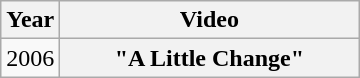<table class="wikitable plainrowheaders">
<tr>
<th>Year</th>
<th style="width:12em;">Video</th>
</tr>
<tr>
<td>2006</td>
<th scope="row">"A Little Change"</th>
</tr>
</table>
